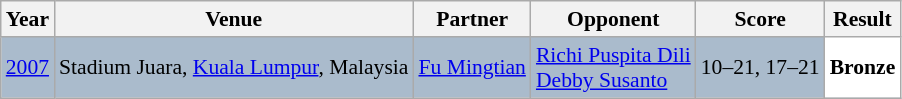<table class="sortable wikitable" style="font-size: 90%;">
<tr>
<th>Year</th>
<th>Venue</th>
<th>Partner</th>
<th>Opponent</th>
<th>Score</th>
<th>Result</th>
</tr>
<tr style="background:#AABBCC">
<td align="center"><a href='#'>2007</a></td>
<td align="left">Stadium Juara, <a href='#'>Kuala Lumpur</a>, Malaysia</td>
<td align="left"> <a href='#'>Fu Mingtian</a></td>
<td align="left"> <a href='#'>Richi Puspita Dili</a><br> <a href='#'>Debby Susanto</a></td>
<td align="left">10–21, 17–21</td>
<td style="text-align:left; background:white"> <strong>Bronze</strong></td>
</tr>
</table>
